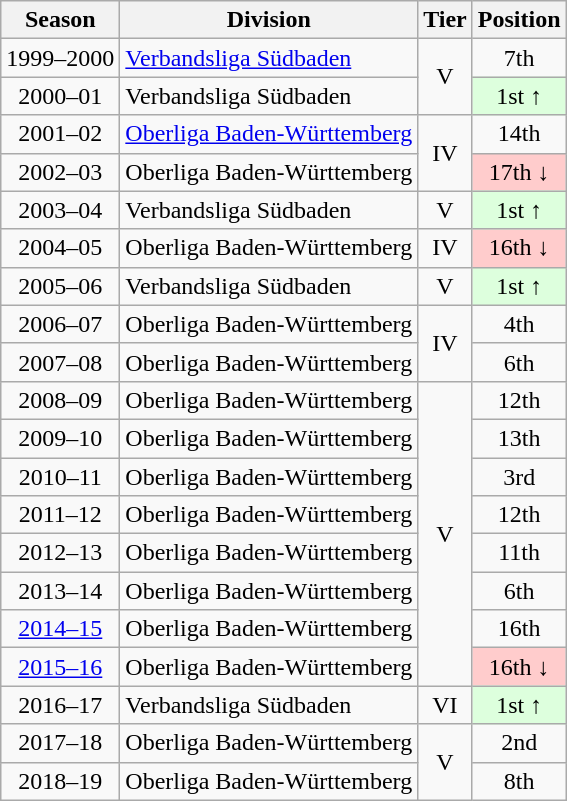<table class="wikitable">
<tr>
<th>Season</th>
<th>Division</th>
<th>Tier</th>
<th>Position</th>
</tr>
<tr align="center">
<td>1999–2000</td>
<td align="left"><a href='#'>Verbandsliga Südbaden</a></td>
<td rowspan=2>V</td>
<td>7th</td>
</tr>
<tr align="center">
<td>2000–01</td>
<td align="left">Verbandsliga Südbaden</td>
<td style="background:#ddffdd">1st ↑</td>
</tr>
<tr align="center">
<td>2001–02</td>
<td align="left"><a href='#'>Oberliga Baden-Württemberg</a></td>
<td rowspan=2>IV</td>
<td>14th</td>
</tr>
<tr align="center">
<td>2002–03</td>
<td align="left">Oberliga Baden-Württemberg</td>
<td style="background:#ffcccc">17th ↓</td>
</tr>
<tr align="center">
<td>2003–04</td>
<td align="left">Verbandsliga Südbaden</td>
<td>V</td>
<td style="background:#ddffdd">1st ↑</td>
</tr>
<tr align="center">
<td>2004–05</td>
<td align="left">Oberliga Baden-Württemberg</td>
<td>IV</td>
<td style="background:#ffcccc">16th ↓</td>
</tr>
<tr align="center">
<td>2005–06</td>
<td align="left">Verbandsliga Südbaden</td>
<td>V</td>
<td style="background:#ddffdd">1st ↑</td>
</tr>
<tr align="center">
<td>2006–07</td>
<td align="left">Oberliga Baden-Württemberg</td>
<td rowspan=2>IV</td>
<td>4th</td>
</tr>
<tr align="center">
<td>2007–08</td>
<td align="left">Oberliga Baden-Württemberg</td>
<td>6th</td>
</tr>
<tr align="center">
<td>2008–09</td>
<td align="left">Oberliga Baden-Württemberg</td>
<td rowspan=8>V</td>
<td>12th</td>
</tr>
<tr align="center">
<td>2009–10</td>
<td align="left">Oberliga Baden-Württemberg</td>
<td>13th</td>
</tr>
<tr align="center">
<td>2010–11</td>
<td align="left">Oberliga Baden-Württemberg</td>
<td>3rd</td>
</tr>
<tr align="center">
<td>2011–12</td>
<td align="left">Oberliga Baden-Württemberg</td>
<td>12th</td>
</tr>
<tr align="center">
<td>2012–13</td>
<td align="left">Oberliga Baden-Württemberg</td>
<td>11th</td>
</tr>
<tr align="center">
<td>2013–14</td>
<td align="left">Oberliga Baden-Württemberg</td>
<td>6th</td>
</tr>
<tr align="center">
<td><a href='#'>2014–15</a></td>
<td align="left">Oberliga Baden-Württemberg</td>
<td>16th</td>
</tr>
<tr align="center">
<td><a href='#'>2015–16</a></td>
<td align="left">Oberliga Baden-Württemberg</td>
<td style="background:#ffcccc">16th ↓</td>
</tr>
<tr align="center">
<td>2016–17</td>
<td align="left">Verbandsliga Südbaden</td>
<td>VI</td>
<td style="background:#ddffdd">1st ↑</td>
</tr>
<tr align="center">
<td>2017–18</td>
<td align="left">Oberliga Baden-Württemberg</td>
<td rowspan=2>V</td>
<td>2nd</td>
</tr>
<tr align="center">
<td>2018–19</td>
<td align="left">Oberliga Baden-Württemberg</td>
<td>8th</td>
</tr>
</table>
